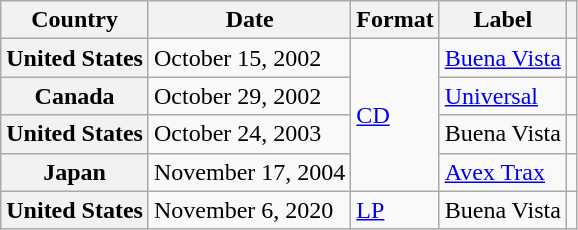<table class="wikitable plainrowheaders">
<tr>
<th scope="col">Country</th>
<th scope="col">Date</th>
<th scope="col">Format</th>
<th scope="col">Label</th>
<th scope="col"></th>
</tr>
<tr>
<th scope="row">United States</th>
<td>October 15, 2002</td>
<td rowspan="4"><a href='#'>CD</a></td>
<td><a href='#'>Buena Vista</a></td>
<td></td>
</tr>
<tr>
<th scope="row">Canada</th>
<td>October 29, 2002</td>
<td><a href='#'>Universal</a></td>
<td></td>
</tr>
<tr>
<th scope="row">United States</th>
<td>October 24, 2003</td>
<td>Buena Vista</td>
<td></td>
</tr>
<tr>
<th scope="row">Japan</th>
<td>November 17, 2004</td>
<td><a href='#'>Avex Trax</a></td>
<td></td>
</tr>
<tr>
<th scope="row">United States</th>
<td>November 6, 2020</td>
<td><a href='#'>LP</a></td>
<td>Buena Vista</td>
<td></td>
</tr>
</table>
